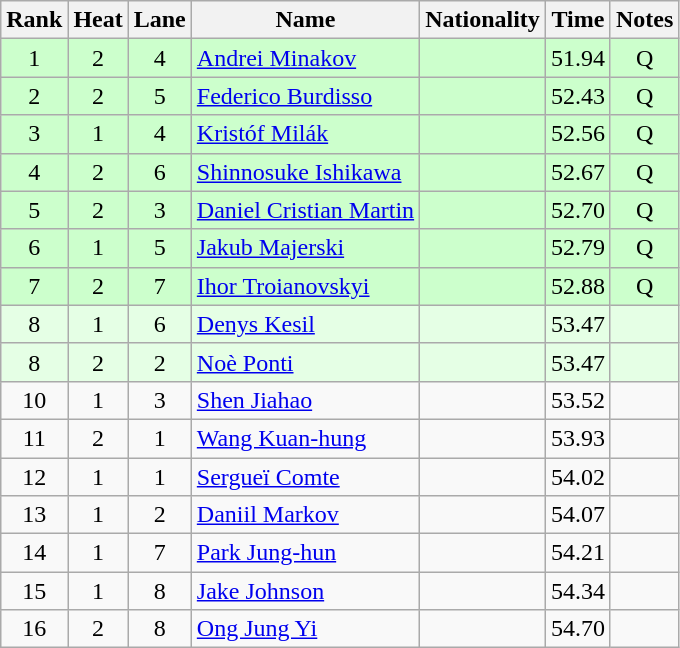<table class="wikitable sortable" style="text-align:center">
<tr>
<th>Rank</th>
<th>Heat</th>
<th>Lane</th>
<th>Name</th>
<th>Nationality</th>
<th>Time</th>
<th>Notes</th>
</tr>
<tr bgcolor=ccffcc>
<td>1</td>
<td>2</td>
<td>4</td>
<td align=left><a href='#'>Andrei Minakov</a></td>
<td align=left></td>
<td>51.94</td>
<td>Q</td>
</tr>
<tr bgcolor=ccffcc>
<td>2</td>
<td>2</td>
<td>5</td>
<td align=left><a href='#'>Federico Burdisso</a></td>
<td align=left></td>
<td>52.43</td>
<td>Q</td>
</tr>
<tr bgcolor=ccffcc>
<td>3</td>
<td>1</td>
<td>4</td>
<td align=left><a href='#'>Kristóf Milák</a></td>
<td align=left></td>
<td>52.56</td>
<td>Q</td>
</tr>
<tr bgcolor=ccffcc>
<td>4</td>
<td>2</td>
<td>6</td>
<td align=left><a href='#'>Shinnosuke Ishikawa</a></td>
<td align=left></td>
<td>52.67</td>
<td>Q</td>
</tr>
<tr bgcolor=ccffcc>
<td>5</td>
<td>2</td>
<td>3</td>
<td align=left><a href='#'>Daniel Cristian Martin</a></td>
<td align=left></td>
<td>52.70</td>
<td>Q</td>
</tr>
<tr bgcolor=ccffcc>
<td>6</td>
<td>1</td>
<td>5</td>
<td align=left><a href='#'>Jakub Majerski</a></td>
<td align=left></td>
<td>52.79</td>
<td>Q</td>
</tr>
<tr bgcolor=ccffcc>
<td>7</td>
<td>2</td>
<td>7</td>
<td align=left><a href='#'>Ihor Troianovskyi</a></td>
<td align=left></td>
<td>52.88</td>
<td>Q</td>
</tr>
<tr bgcolor=e5ffe5>
<td>8</td>
<td>1</td>
<td>6</td>
<td align=left><a href='#'>Denys Kesil</a></td>
<td align=left></td>
<td>53.47</td>
<td></td>
</tr>
<tr bgcolor=e5ffe5>
<td>8</td>
<td>2</td>
<td>2</td>
<td align=left><a href='#'>Noè Ponti</a></td>
<td align=left></td>
<td>53.47</td>
<td></td>
</tr>
<tr>
<td>10</td>
<td>1</td>
<td>3</td>
<td align=left><a href='#'>Shen Jiahao</a></td>
<td align=left></td>
<td>53.52</td>
<td></td>
</tr>
<tr>
<td>11</td>
<td>2</td>
<td>1</td>
<td align=left><a href='#'>Wang Kuan-hung</a></td>
<td align=left></td>
<td>53.93</td>
<td></td>
</tr>
<tr>
<td>12</td>
<td>1</td>
<td>1</td>
<td align=left><a href='#'>Sergueï Comte</a></td>
<td align=left></td>
<td>54.02</td>
<td></td>
</tr>
<tr>
<td>13</td>
<td>1</td>
<td>2</td>
<td align=left><a href='#'>Daniil Markov</a></td>
<td align=left></td>
<td>54.07</td>
<td></td>
</tr>
<tr>
<td>14</td>
<td>1</td>
<td>7</td>
<td align=left><a href='#'>Park Jung-hun</a></td>
<td align=left></td>
<td>54.21</td>
<td></td>
</tr>
<tr>
<td>15</td>
<td>1</td>
<td>8</td>
<td align=left><a href='#'>Jake Johnson</a></td>
<td align=left></td>
<td>54.34</td>
<td></td>
</tr>
<tr>
<td>16</td>
<td>2</td>
<td>8</td>
<td align=left><a href='#'>Ong Jung Yi</a></td>
<td align=left></td>
<td>54.70</td>
<td></td>
</tr>
</table>
